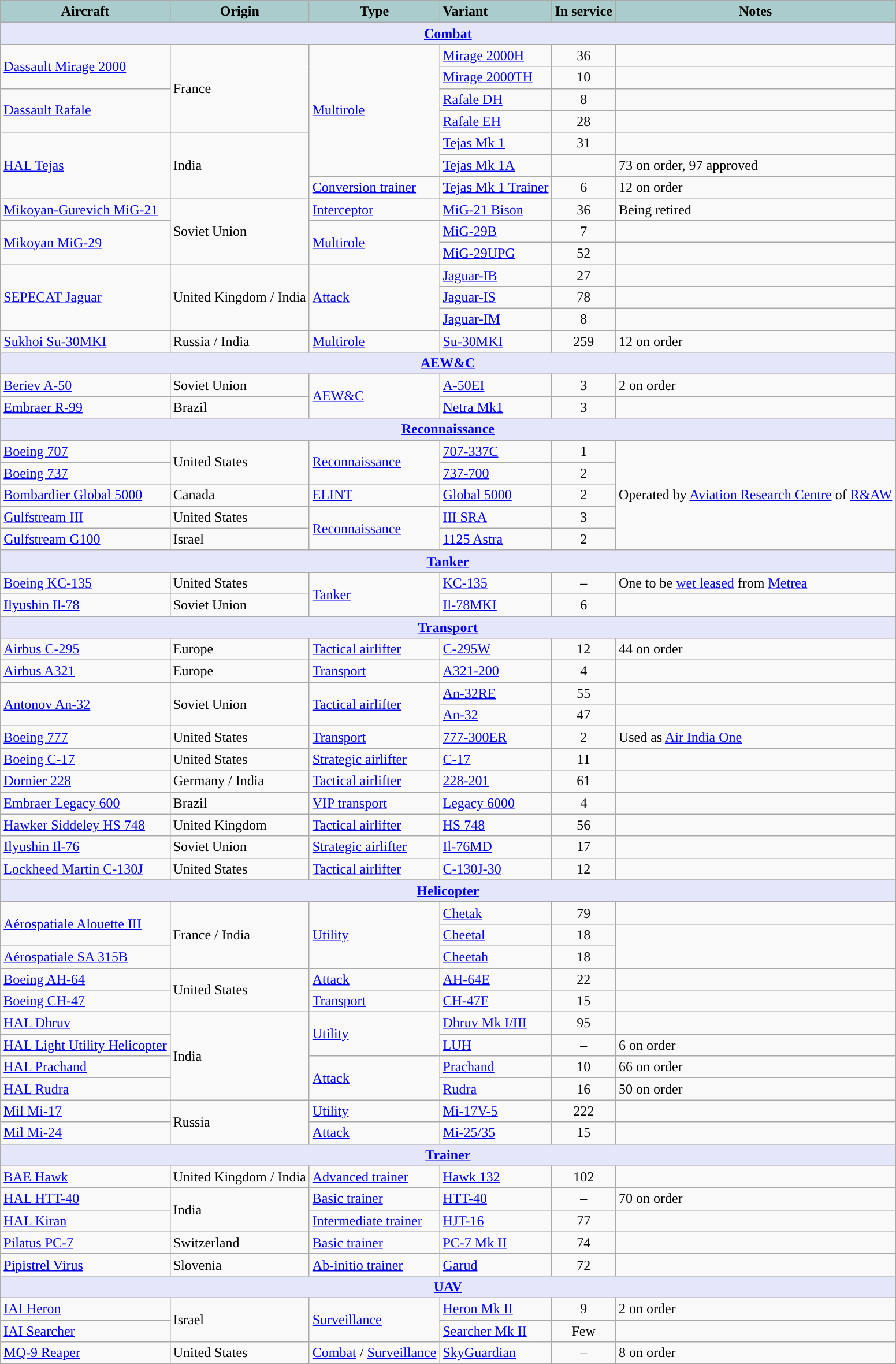<table class="wikitable">
<tr>
<th style="text-align:center; background:#acc;">Aircraft</th>
<th style="text-align: center; background:#acc;">Origin</th>
<th style="text-align: center; background:#acc;">Type</th>
<th style="text-align:left; background:#acc;">Variant</th>
<th style="text-align:center; background:#acc;">In service</th>
<th style="text-align: center; background:#acc;">Notes</th>
</tr>
<tr>
<th style="align: center; background: lavender;" colspan="6"><a href='#'>Combat</a></th>
</tr>
<tr>
<td rowspan="2"><a href='#'>Dassault Mirage 2000</a></td>
<td rowspan="4">France</td>
<td rowspan="6"><a href='#'>Multirole</a></td>
<td><a href='#'>Mirage 2000H</a></td>
<td align="center">36</td>
<td></td>
</tr>
<tr>
<td><a href='#'>Mirage 2000TH</a></td>
<td align="center">10</td>
<td></td>
</tr>
<tr>
<td rowspan="2"><a href='#'>Dassault Rafale</a></td>
<td><a href='#'>Rafale DH</a></td>
<td align="center">8</td>
<td></td>
</tr>
<tr>
<td><a href='#'>Rafale EH</a></td>
<td align="center">28</td>
<td></td>
</tr>
<tr>
<td rowspan="3"><a href='#'>HAL Tejas</a></td>
<td rowspan="3">India</td>
<td><a href='#'>Tejas Mk 1</a></td>
<td align="center">31</td>
<td></td>
</tr>
<tr>
<td><a href='#'>Tejas Mk 1A</a></td>
<td align="center"></td>
<td>73 on order, 97 approved</td>
</tr>
<tr>
<td><a href='#'>Conversion trainer</a></td>
<td><a href='#'>Tejas Mk 1 Trainer</a></td>
<td align="center">6</td>
<td>12 on order</td>
</tr>
<tr>
<td><a href='#'>Mikoyan-Gurevich MiG-21</a></td>
<td rowspan="3">Soviet Union</td>
<td><a href='#'>Interceptor</a></td>
<td><a href='#'>MiG-21 Bison</a></td>
<td align="center">36</td>
<td>Being retired</td>
</tr>
<tr>
<td rowspan="2"><a href='#'>Mikoyan MiG-29</a></td>
<td rowspan="2"><a href='#'>Multirole</a></td>
<td><a href='#'>MiG-29B</a></td>
<td align="center">7</td>
<td></td>
</tr>
<tr>
<td><a href='#'>MiG-29UPG</a></td>
<td align="center">52</td>
<td></td>
</tr>
<tr>
<td rowspan="3"><a href='#'>SEPECAT Jaguar</a></td>
<td rowspan="3">United Kingdom / India</td>
<td rowspan="3"><a href='#'>Attack</a></td>
<td><a href='#'>Jaguar-IB</a></td>
<td align="center">27</td>
<td></td>
</tr>
<tr>
<td><a href='#'>Jaguar-IS</a></td>
<td align="center">78</td>
<td></td>
</tr>
<tr>
<td><a href='#'>Jaguar-IM</a></td>
<td align="center">8</td>
<td></td>
</tr>
<tr>
<td><a href='#'>Sukhoi Su-30MKI</a></td>
<td>Russia / India</td>
<td><a href='#'>Multirole</a></td>
<td><a href='#'>Su-30MKI</a></td>
<td align="center">259</td>
<td>12 on order</td>
</tr>
<tr>
<th colspan="6" style="align: center; background: lavender;"><a href='#'>AEW&C</a></th>
</tr>
<tr>
<td><a href='#'>Beriev A-50</a></td>
<td>Soviet Union</td>
<td rowspan="2"><a href='#'>AEW&C</a></td>
<td><a href='#'>A-50EI</a></td>
<td align="center">3</td>
<td>2 on order</td>
</tr>
<tr>
<td><a href='#'>Embraer R-99</a></td>
<td>Brazil</td>
<td><a href='#'>Netra Mk1</a></td>
<td align="center">3</td>
<td></td>
</tr>
<tr>
<th colspan="6" style="align: center; background: lavender;"><a href='#'>Reconnaissance</a></th>
</tr>
<tr>
<td><a href='#'>Boeing 707</a></td>
<td rowspan="2">United States</td>
<td rowspan="2"><a href='#'>Reconnaissance</a></td>
<td><a href='#'>707-337C</a></td>
<td align="center">1</td>
<td rowspan="5">Operated by <a href='#'>Aviation Research Centre</a> of <a href='#'>R&AW</a></td>
</tr>
<tr>
<td><a href='#'>Boeing 737</a></td>
<td><a href='#'>737-700</a></td>
<td align="center">2</td>
</tr>
<tr>
<td><a href='#'>Bombardier Global 5000</a></td>
<td>Canada</td>
<td><a href='#'>ELINT</a></td>
<td><a href='#'>Global 5000</a></td>
<td align="center">2</td>
</tr>
<tr>
<td><a href='#'>Gulfstream III</a></td>
<td>United States</td>
<td rowspan="2"><a href='#'>Reconnaissance</a></td>
<td><a href='#'>III SRA</a></td>
<td align="center">3</td>
</tr>
<tr>
<td><a href='#'>Gulfstream G100</a></td>
<td>Israel</td>
<td><a href='#'>1125 Astra</a></td>
<td align="center">2</td>
</tr>
<tr>
<th colspan="6" style="align: center; background: lavender;"><a href='#'>Tanker</a></th>
</tr>
<tr>
<td><a href='#'>Boeing KC-135</a></td>
<td>United States</td>
<td rowspan="2"><a href='#'>Tanker</a></td>
<td><a href='#'>KC-135</a></td>
<td align="center">–</td>
<td>One to be <a href='#'>wet leased</a> from <a href='#'>Metrea</a></td>
</tr>
<tr>
<td><a href='#'>Ilyushin Il-78</a></td>
<td>Soviet Union</td>
<td><a href='#'>Il-78MKI</a></td>
<td align="center">6</td>
<td></td>
</tr>
<tr>
<th colspan="6" style="align: center; background: lavender;"><a href='#'>Transport</a></th>
</tr>
<tr>
<td><a href='#'>Airbus C-295</a></td>
<td>Europe</td>
<td><a href='#'>Tactical airlifter</a></td>
<td><a href='#'>C-295W</a></td>
<td align="center">12</td>
<td>44 on order</td>
</tr>
<tr>
<td><a href='#'>Airbus A321</a></td>
<td>Europe</td>
<td><a href='#'>Transport</a></td>
<td><a href='#'>A321-200</a></td>
<td align="center">4</td>
<td></td>
</tr>
<tr>
<td rowspan="2"><a href='#'>Antonov An-32</a></td>
<td rowspan="2">Soviet Union</td>
<td rowspan="2"><a href='#'>Tactical airlifter</a></td>
<td><a href='#'>An-32RE</a></td>
<td align="center">55</td>
<td></td>
</tr>
<tr>
<td><a href='#'>An-32</a></td>
<td align="center">47</td>
<td></td>
</tr>
<tr>
<td><a href='#'>Boeing 777</a></td>
<td>United States</td>
<td><a href='#'>Transport</a></td>
<td><a href='#'>777-300ER</a></td>
<td align="center">2</td>
<td>Used as <a href='#'>Air India One</a></td>
</tr>
<tr>
<td><a href='#'>Boeing C-17</a></td>
<td>United States</td>
<td><a href='#'>Strategic airlifter</a></td>
<td><a href='#'>C-17</a></td>
<td align="center">11</td>
<td></td>
</tr>
<tr>
<td><a href='#'>Dornier 228</a></td>
<td>Germany / India</td>
<td><a href='#'>Tactical airlifter</a></td>
<td><a href='#'>228-201</a></td>
<td align="center">61</td>
<td></td>
</tr>
<tr>
<td><a href='#'>Embraer Legacy 600</a></td>
<td>Brazil</td>
<td><a href='#'>VIP transport</a></td>
<td><a href='#'>Legacy 6000</a></td>
<td align="center">4</td>
<td></td>
</tr>
<tr>
<td><a href='#'>Hawker Siddeley HS 748</a></td>
<td>United Kingdom</td>
<td><a href='#'>Tactical airlifter</a></td>
<td><a href='#'>HS 748</a></td>
<td align="center">56</td>
<td></td>
</tr>
<tr>
<td><a href='#'>Ilyushin Il-76</a></td>
<td>Soviet Union</td>
<td><a href='#'>Strategic airlifter</a></td>
<td><a href='#'>Il-76MD</a></td>
<td align="center">17</td>
<td></td>
</tr>
<tr>
<td><a href='#'>Lockheed Martin C-130J</a></td>
<td>United States</td>
<td><a href='#'>Tactical airlifter</a></td>
<td><a href='#'>C-130J-30</a></td>
<td align="center">12</td>
<td></td>
</tr>
<tr>
</tr>
<tr>
<th colspan="6" style="align: center; background: lavender;"><a href='#'>Helicopter</a></th>
</tr>
<tr>
<td rowspan="2"><a href='#'>Aérospatiale Alouette III</a></td>
<td rowspan="3">France / India</td>
<td rowspan="3"><a href='#'>Utility</a></td>
<td><a href='#'>Chetak</a></td>
<td align="center">79</td>
<td></td>
</tr>
<tr>
<td><a href='#'>Cheetal</a></td>
<td align="center">18</td>
</tr>
<tr>
<td><a href='#'>Aérospatiale SA 315B</a></td>
<td><a href='#'>Cheetah</a></td>
<td align="center">18</td>
</tr>
<tr>
<td><a href='#'>Boeing AH-64</a></td>
<td rowspan="2">United States</td>
<td><a href='#'>Attack</a></td>
<td><a href='#'>AH-64E</a></td>
<td align="center">22</td>
<td></td>
</tr>
<tr>
<td><a href='#'>Boeing CH-47</a></td>
<td><a href='#'>Transport</a></td>
<td><a href='#'>CH-47F</a></td>
<td align="center">15</td>
<td></td>
</tr>
<tr>
<td><a href='#'>HAL Dhruv</a></td>
<td rowspan="4">India</td>
<td rowspan="2"><a href='#'>Utility</a></td>
<td><a href='#'>Dhruv Mk I/III</a></td>
<td align="center">95</td>
<td></td>
</tr>
<tr>
<td><a href='#'>HAL Light Utility Helicopter</a></td>
<td><a href='#'>LUH</a></td>
<td align="center">–</td>
<td>6 on order</td>
</tr>
<tr>
<td><a href='#'>HAL Prachand</a></td>
<td rowspan="2"><a href='#'>Attack</a></td>
<td><a href='#'>Prachand</a></td>
<td align="center">10</td>
<td>66 on order</td>
</tr>
<tr>
<td><a href='#'>HAL Rudra</a></td>
<td><a href='#'>Rudra</a></td>
<td align="center">16</td>
<td>50 on order</td>
</tr>
<tr>
<td><a href='#'>Mil Mi-17</a></td>
<td rowspan="2">Russia</td>
<td><a href='#'>Utility</a></td>
<td><a href='#'>Mi-17V-5</a></td>
<td align="center">222</td>
<td></td>
</tr>
<tr>
<td><a href='#'>Mil Mi-24</a></td>
<td><a href='#'>Attack</a></td>
<td><a href='#'>Mi-25/35</a></td>
<td align="center">15</td>
<td></td>
</tr>
<tr>
<th colspan="6" style="align: center; background: lavender;"><a href='#'>Trainer</a></th>
</tr>
<tr>
<td><a href='#'>BAE Hawk</a></td>
<td>United Kingdom / India</td>
<td><a href='#'>Advanced trainer</a></td>
<td><a href='#'>Hawk 132</a></td>
<td align="center">102</td>
<td></td>
</tr>
<tr>
<td><a href='#'>HAL HTT-40</a></td>
<td rowspan="2">India</td>
<td><a href='#'>Basic trainer</a></td>
<td><a href='#'>HTT-40</a></td>
<td align="center">–</td>
<td>70 on order</td>
</tr>
<tr>
<td><a href='#'>HAL Kiran</a></td>
<td><a href='#'>Intermediate trainer</a></td>
<td><a href='#'>HJT-16</a></td>
<td align="center">77</td>
<td></td>
</tr>
<tr>
<td><a href='#'>Pilatus PC-7</a></td>
<td>Switzerland</td>
<td><a href='#'>Basic trainer</a></td>
<td><a href='#'>PC-7 Mk II</a></td>
<td align="center">74</td>
<td></td>
</tr>
<tr>
<td><a href='#'>Pipistrel Virus</a></td>
<td>Slovenia</td>
<td><a href='#'>Ab-initio trainer</a></td>
<td><a href='#'>Garud</a></td>
<td align="center">72</td>
<td></td>
</tr>
<tr>
<th colspan="6" style="align: center; background: lavender;"><a href='#'>UAV</a></th>
</tr>
<tr>
<td><a href='#'>IAI Heron</a></td>
<td rowspan="2">Israel</td>
<td rowspan="2"><a href='#'>Surveillance</a></td>
<td><a href='#'>Heron Mk II</a></td>
<td align="center">9</td>
<td>2 on order</td>
</tr>
<tr>
<td><a href='#'>IAI Searcher</a></td>
<td><a href='#'>Searcher Mk II</a></td>
<td align="center">Few</td>
<td></td>
</tr>
<tr>
<td><a href='#'>MQ-9 Reaper</a></td>
<td>United States</td>
<td><a href='#'>Combat</a> / <a href='#'>Surveillance</a></td>
<td><a href='#'>SkyGuardian</a></td>
<td align="center">–</td>
<td>8 on order</td>
</tr>
</table>
